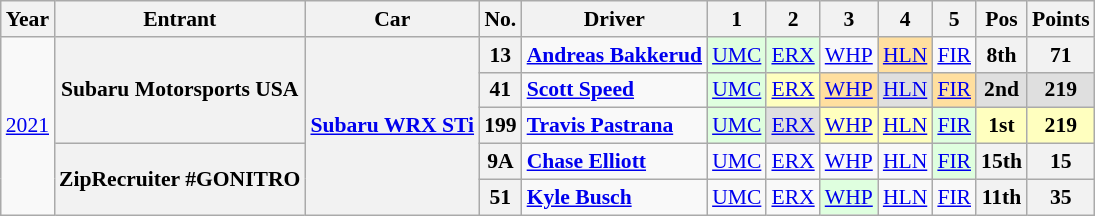<table class="wikitable" border="1" style="text-align:center; font-size:90%;">
<tr>
<th>Year</th>
<th>Entrant</th>
<th>Car</th>
<th>No.</th>
<th>Driver</th>
<th>1</th>
<th>2</th>
<th>3</th>
<th>4</th>
<th>5</th>
<th>Pos</th>
<th>Points</th>
</tr>
<tr>
<td rowspan="5"><a href='#'>2021</a></td>
<th rowspan="3">Subaru Motorsports USA</th>
<th rowspan="5"><a href='#'>Subaru WRX STi</a></th>
<th>13</th>
<td align="left"> <strong><a href='#'>Andreas Bakkerud</a></strong></td>
<td style="background:#DFFFDF;"><a href='#'>UMC</a><br></td>
<td style="background:#DFFFDF;"><a href='#'>ERX</a><br></td>
<td style="background:#;"><a href='#'>WHP</a></td>
<td style="background:#FFDF9F;"><a href='#'>HLN</a><br></td>
<td style="background:#;"><a href='#'>FIR</a></td>
<th>8th</th>
<th>71</th>
</tr>
<tr>
<th>41</th>
<td align="left"> <strong><a href='#'>Scott Speed</a></strong></td>
<td style="background:#DFFFDF;"><a href='#'>UMC</a><br></td>
<td style="background:#FFFFBF;"><a href='#'>ERX</a><br></td>
<td style="background:#FFDF9F;"><a href='#'>WHP</a><br></td>
<td style="background:#DFDFDF;"><a href='#'>HLN</a><br></td>
<td style="background:#FFDF9F;"><a href='#'>FIR</a><br></td>
<th style="background:#DFDFDF;">2nd</th>
<th style="background:#DFDFDF;">219</th>
</tr>
<tr>
<th>199</th>
<td align="left"> <strong><a href='#'>Travis Pastrana</a></strong></td>
<td style="background:#DFFFDF;"><a href='#'>UMC</a><br></td>
<td style="background:#DFDFDF;"><a href='#'>ERX</a><br></td>
<td style="background:#FFFFBF;"><a href='#'>WHP</a><br></td>
<td style="background:#FFFFBF;"><a href='#'>HLN</a><br></td>
<td style="background:#DFFFDF;"><a href='#'>FIR</a><br></td>
<th style="background:#FFFFBF;">1st</th>
<th style="background:#FFFFBF;">219</th>
</tr>
<tr>
<th rowspan="2">ZipRecruiter #GONITRO</th>
<th>9A</th>
<td align="left"> <strong><a href='#'>Chase Elliott</a></strong></td>
<td style="background:#;"><a href='#'>UMC</a></td>
<td style="background:#;"><a href='#'>ERX</a></td>
<td style="background:#;"><a href='#'>WHP</a></td>
<td style="background:#;"><a href='#'>HLN</a></td>
<td style="background:#DFFFDF;"><a href='#'>FIR</a><br></td>
<th>15th</th>
<th>15</th>
</tr>
<tr>
<th>51</th>
<td align="left"> <strong><a href='#'>Kyle Busch</a></strong></td>
<td style="background:#;"><a href='#'>UMC</a></td>
<td style="background:#;"><a href='#'>ERX</a></td>
<td style="background:#DFFFDF;"><a href='#'>WHP</a><br></td>
<td style="background:#;"><a href='#'>HLN</a></td>
<td style="background:#;"><a href='#'>FIR</a></td>
<th>11th</th>
<th>35</th>
</tr>
</table>
